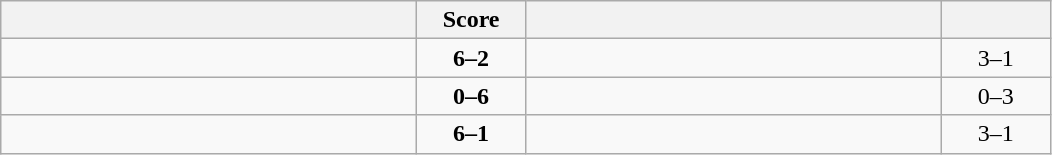<table class="wikitable" style="text-align: center; ">
<tr>
<th align="right" width="270"></th>
<th width="65">Score</th>
<th align="left" width="270"></th>
<th width="65"></th>
</tr>
<tr>
<td align="left"><strong></strong></td>
<td><strong>6–2</strong></td>
<td align="left"></td>
<td>3–1 <strong></strong></td>
</tr>
<tr>
<td align="left"></td>
<td><strong>0–6</strong></td>
<td align="left"><strong></strong></td>
<td>0–3 <strong></strong></td>
</tr>
<tr>
<td align="left"><strong></strong></td>
<td><strong>6–1</strong></td>
<td align="left"></td>
<td>3–1 <strong></strong></td>
</tr>
</table>
